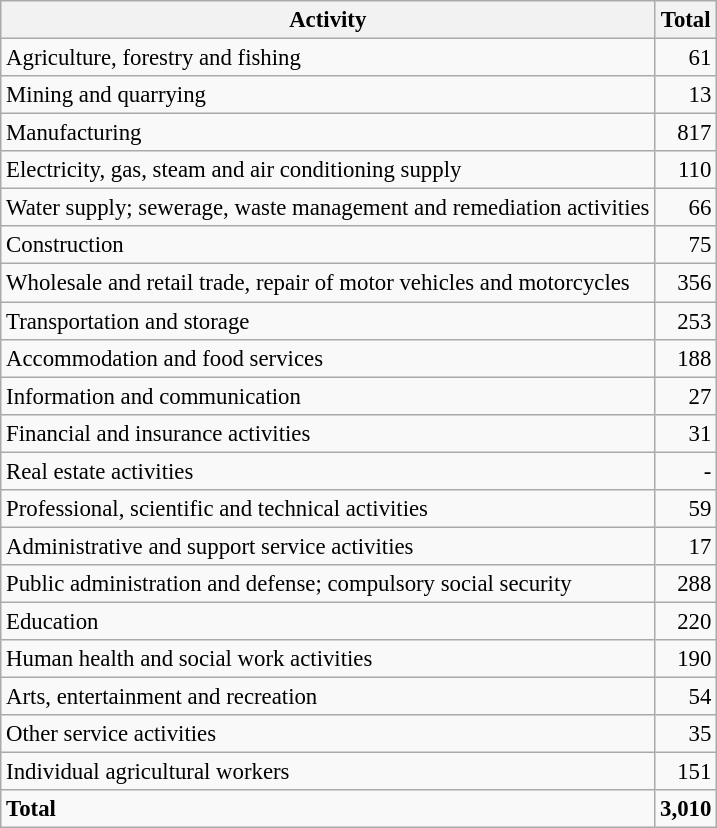<table class="wikitable sortable" style="font-size:95%;">
<tr>
<th>Activity</th>
<th>Total</th>
</tr>
<tr>
<td>Agriculture, forestry and fishing</td>
<td align="right">61</td>
</tr>
<tr>
<td>Mining and quarrying</td>
<td align="right">13</td>
</tr>
<tr>
<td>Manufacturing</td>
<td align="right">817</td>
</tr>
<tr>
<td>Electricity, gas, steam and air conditioning supply</td>
<td align="right">110</td>
</tr>
<tr>
<td>Water supply; sewerage, waste management and remediation activities</td>
<td align="right">66</td>
</tr>
<tr>
<td>Construction</td>
<td align="right">75</td>
</tr>
<tr>
<td>Wholesale and retail trade, repair of motor vehicles and motorcycles</td>
<td align="right">356</td>
</tr>
<tr>
<td>Transportation and storage</td>
<td align="right">253</td>
</tr>
<tr>
<td>Accommodation and food services</td>
<td align="right">188</td>
</tr>
<tr>
<td>Information and communication</td>
<td align="right">27</td>
</tr>
<tr>
<td>Financial and insurance activities</td>
<td align="right">31</td>
</tr>
<tr>
<td>Real estate activities</td>
<td align="right">-</td>
</tr>
<tr>
<td>Professional, scientific and technical activities</td>
<td align="right">59</td>
</tr>
<tr>
<td>Administrative and support service activities</td>
<td align="right">17</td>
</tr>
<tr>
<td>Public administration and defense; compulsory social security</td>
<td align="right">288</td>
</tr>
<tr>
<td>Education</td>
<td align="right">220</td>
</tr>
<tr>
<td>Human health and social work activities</td>
<td align="right">190</td>
</tr>
<tr>
<td>Arts, entertainment and recreation</td>
<td align="right">54</td>
</tr>
<tr>
<td>Other service activities</td>
<td align="right">35</td>
</tr>
<tr>
<td>Individual agricultural workers</td>
<td align="right">151</td>
</tr>
<tr class="sortbottom">
<td><strong>Total</strong></td>
<td align="right"><strong>3,010</strong></td>
</tr>
</table>
